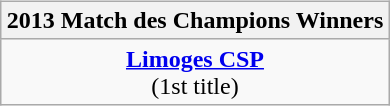<table style="width:100%;">
<tr>
<td style="vertical-align:top; width:33%;"></td>
<td style="width:33%; vertical-align:top; text-align:center;"><br><table class=wikitable style="text-align:center; margin:auto">
<tr>
<th>2013 Match des Champions Winners</th>
</tr>
<tr>
<td><strong><a href='#'>Limoges CSP</a></strong><br>(1st title)</td>
</tr>
</table>
</td>
<td style="width:33%; vertical-align:top; text-align:center;"></td>
</tr>
</table>
